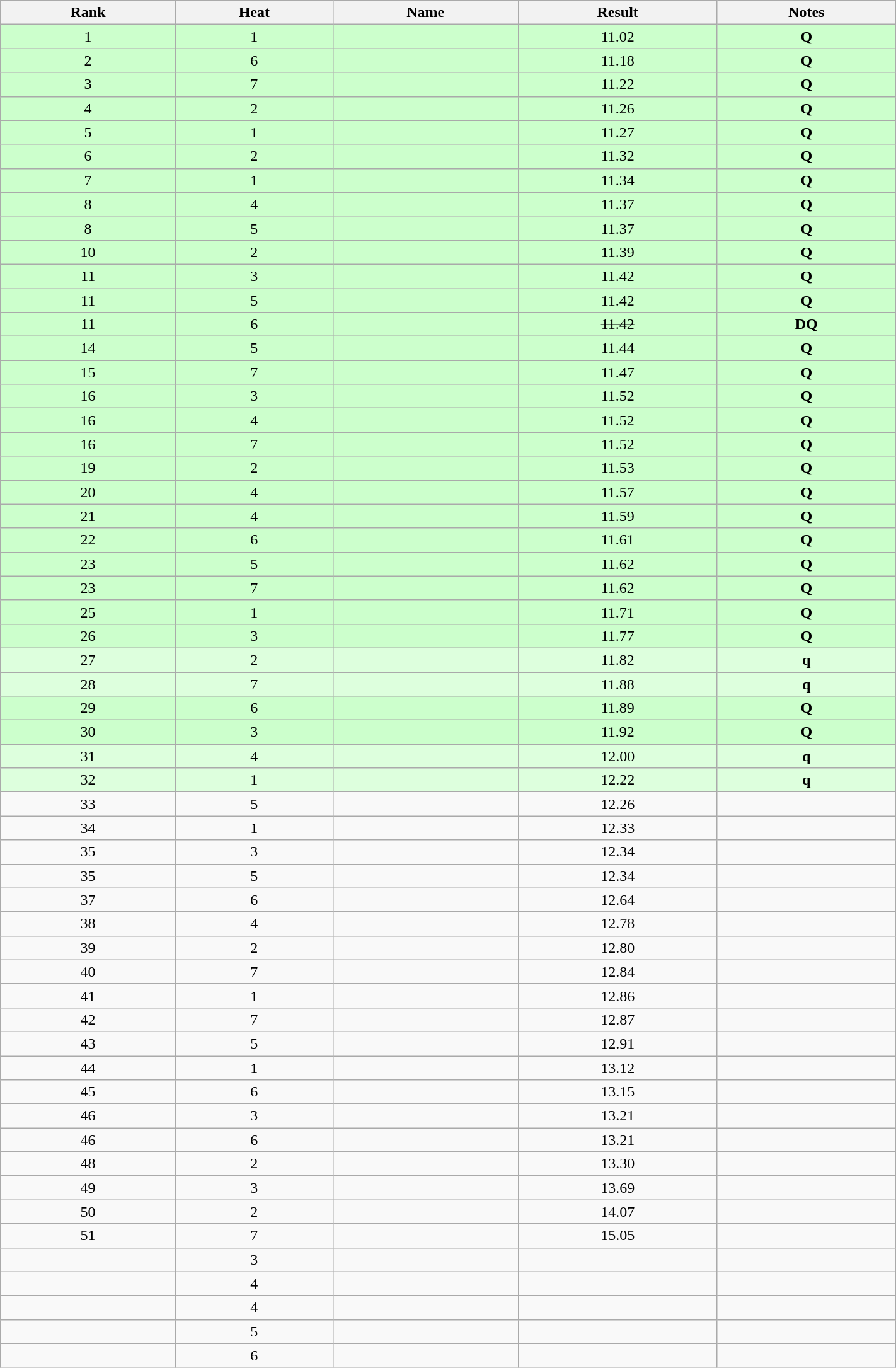<table class="sortable wikitable" width=75%>
<tr>
<th>Rank</th>
<th>Heat</th>
<th>Name</th>
<th>Result</th>
<th>Notes</th>
</tr>
<tr style="background:#ccffcc;" align="center">
<td>1</td>
<td>1</td>
<td align="left"></td>
<td>11.02</td>
<td><strong>Q</strong></td>
</tr>
<tr style="background:#ccffcc;" align="center">
<td>2</td>
<td>6</td>
<td align="left"></td>
<td>11.18</td>
<td><strong>Q</strong></td>
</tr>
<tr style="background:#ccffcc;" align="center">
<td>3</td>
<td>7</td>
<td align="left"></td>
<td>11.22</td>
<td><strong>Q</strong></td>
</tr>
<tr style="background:#ccffcc;" align="center">
<td>4</td>
<td>2</td>
<td align="left"></td>
<td>11.26</td>
<td><strong>Q</strong></td>
</tr>
<tr style="background:#ccffcc;" align="center">
<td>5</td>
<td>1</td>
<td align="left"></td>
<td>11.27</td>
<td><strong>Q</strong></td>
</tr>
<tr style="background:#ccffcc;" align="center">
<td>6</td>
<td>2</td>
<td align="left"></td>
<td>11.32</td>
<td><strong>Q</strong></td>
</tr>
<tr style="background:#ccffcc;" align="center">
<td>7</td>
<td>1</td>
<td align="left"></td>
<td>11.34</td>
<td><strong>Q</strong></td>
</tr>
<tr style="background:#ccffcc;" align="center">
<td>8</td>
<td>4</td>
<td align="left"></td>
<td>11.37</td>
<td><strong>Q</strong></td>
</tr>
<tr style="background:#ccffcc;" align="center">
<td>8</td>
<td>5</td>
<td align="left"></td>
<td>11.37</td>
<td><strong>Q</strong></td>
</tr>
<tr style="background:#ccffcc;" align="center">
<td>10</td>
<td>2</td>
<td align="left"></td>
<td>11.39</td>
<td><strong>Q</strong></td>
</tr>
<tr style="background:#ccffcc;" align="center">
<td>11</td>
<td>3</td>
<td align="left"></td>
<td>11.42</td>
<td><strong>Q</strong></td>
</tr>
<tr style="background:#ccffcc;" align="center">
<td>11</td>
<td>5</td>
<td align="left"></td>
<td>11.42</td>
<td><strong>Q</strong></td>
</tr>
<tr style="background:#ccffcc;" align="center">
<td>11</td>
<td>6</td>
<td align="left"></td>
<td><s>11.42</s></td>
<td><strong>DQ</strong></td>
</tr>
<tr style="background:#ccffcc;" align="center">
<td>14</td>
<td>5</td>
<td align="left"></td>
<td>11.44</td>
<td><strong>Q</strong></td>
</tr>
<tr style="background:#ccffcc;" align="center">
<td>15</td>
<td>7</td>
<td align="left"></td>
<td>11.47</td>
<td><strong>Q</strong></td>
</tr>
<tr style="background:#ccffcc;" align="center">
<td>16</td>
<td>3</td>
<td align="left"></td>
<td>11.52</td>
<td><strong>Q</strong></td>
</tr>
<tr style="background:#ccffcc;" align="center">
<td>16</td>
<td>4</td>
<td align="left"></td>
<td>11.52</td>
<td><strong>Q</strong></td>
</tr>
<tr style="background:#ccffcc;" align="center">
<td>16</td>
<td>7</td>
<td align="left"></td>
<td>11.52</td>
<td><strong>Q</strong></td>
</tr>
<tr style="background:#ccffcc;" align="center">
<td>19</td>
<td>2</td>
<td align="left"></td>
<td>11.53</td>
<td><strong>Q</strong></td>
</tr>
<tr style="background:#ccffcc;" align="center">
<td>20</td>
<td>4</td>
<td align="left"></td>
<td>11.57</td>
<td><strong>Q</strong></td>
</tr>
<tr style="background:#ccffcc;" align="center">
<td>21</td>
<td>4</td>
<td align="left"></td>
<td>11.59</td>
<td><strong>Q</strong></td>
</tr>
<tr style="background:#ccffcc;" align="center">
<td>22</td>
<td>6</td>
<td align="left"></td>
<td>11.61</td>
<td><strong>Q</strong></td>
</tr>
<tr style="background:#ccffcc;" align="center">
<td>23</td>
<td>5</td>
<td align="left"></td>
<td>11.62</td>
<td><strong>Q</strong></td>
</tr>
<tr style="background:#ccffcc;" align="center">
<td>23</td>
<td>7</td>
<td align="left"></td>
<td>11.62</td>
<td><strong>Q</strong></td>
</tr>
<tr style="background:#ccffcc;" align="center">
<td>25</td>
<td>1</td>
<td align="left"></td>
<td>11.71</td>
<td><strong>Q</strong></td>
</tr>
<tr style="background:#ccffcc;" align="center">
<td>26</td>
<td>3</td>
<td align="left"></td>
<td>11.77</td>
<td><strong>Q</strong></td>
</tr>
<tr style="background:#ddffdd;" align="center">
<td>27</td>
<td>2</td>
<td align="left"></td>
<td>11.82</td>
<td><strong>q</strong></td>
</tr>
<tr style="background:#ddffdd;" align="center">
<td>28</td>
<td>7</td>
<td align="left"></td>
<td>11.88</td>
<td><strong>q</strong></td>
</tr>
<tr style="background:#ccffcc;" align="center">
<td>29</td>
<td>6</td>
<td align="left"></td>
<td>11.89</td>
<td><strong>Q</strong></td>
</tr>
<tr style="background:#ccffcc;" align="center">
<td>30</td>
<td>3</td>
<td align="left"></td>
<td>11.92</td>
<td><strong>Q</strong></td>
</tr>
<tr style="background:#ddffdd;" align="center">
<td>31</td>
<td>4</td>
<td align="left"></td>
<td>12.00</td>
<td><strong>q</strong></td>
</tr>
<tr style="background:#ddffdd;" align="center">
<td>32</td>
<td>1</td>
<td align="left"></td>
<td>12.22</td>
<td><strong>q</strong></td>
</tr>
<tr align="center">
<td>33</td>
<td>5</td>
<td align="left"></td>
<td>12.26</td>
<td></td>
</tr>
<tr align="center">
<td>34</td>
<td>1</td>
<td align="left"></td>
<td>12.33</td>
<td></td>
</tr>
<tr align="center">
<td>35</td>
<td>3</td>
<td align="left"></td>
<td>12.34</td>
<td></td>
</tr>
<tr align="center">
<td>35</td>
<td>5</td>
<td align="left"></td>
<td>12.34</td>
<td></td>
</tr>
<tr align="center">
<td>37</td>
<td>6</td>
<td align="left"></td>
<td>12.64</td>
<td></td>
</tr>
<tr align="center">
<td>38</td>
<td>4</td>
<td align="left"></td>
<td>12.78</td>
<td></td>
</tr>
<tr align="center">
<td>39</td>
<td>2</td>
<td align="left"></td>
<td>12.80</td>
<td></td>
</tr>
<tr align="center">
<td>40</td>
<td>7</td>
<td align="left"></td>
<td>12.84</td>
<td></td>
</tr>
<tr align="center">
<td>41</td>
<td>1</td>
<td align="left"></td>
<td>12.86</td>
<td></td>
</tr>
<tr align="center">
<td>42</td>
<td>7</td>
<td align="left"></td>
<td>12.87</td>
<td></td>
</tr>
<tr align="center">
<td>43</td>
<td>5</td>
<td align="left"></td>
<td>12.91</td>
<td></td>
</tr>
<tr align="center">
<td>44</td>
<td>1</td>
<td align="left"></td>
<td>13.12</td>
<td></td>
</tr>
<tr align="center">
<td>45</td>
<td>6</td>
<td align="left"></td>
<td>13.15</td>
<td></td>
</tr>
<tr align="center">
<td>46</td>
<td>3</td>
<td align="left"></td>
<td>13.21</td>
<td></td>
</tr>
<tr align="center">
<td>46</td>
<td>6</td>
<td align="left"></td>
<td>13.21</td>
<td></td>
</tr>
<tr align="center">
<td>48</td>
<td>2</td>
<td align="left"></td>
<td>13.30</td>
<td></td>
</tr>
<tr align="center">
<td>49</td>
<td>3</td>
<td align="left"></td>
<td>13.69</td>
<td></td>
</tr>
<tr align="center">
<td>50</td>
<td>2</td>
<td align="left"></td>
<td>14.07</td>
<td></td>
</tr>
<tr align="center">
<td>51</td>
<td>7</td>
<td align="left"></td>
<td>15.05</td>
<td></td>
</tr>
<tr align="center">
<td></td>
<td>3</td>
<td align="left"></td>
<td></td>
<td></td>
</tr>
<tr align="center">
<td></td>
<td>4</td>
<td align="left"></td>
<td></td>
<td></td>
</tr>
<tr align="center">
<td></td>
<td>4</td>
<td align="left"></td>
<td></td>
<td></td>
</tr>
<tr align="center">
<td></td>
<td>5</td>
<td align="left"></td>
<td></td>
<td></td>
</tr>
<tr align="center">
<td></td>
<td>6</td>
<td align="left"></td>
<td></td>
<td></td>
</tr>
</table>
